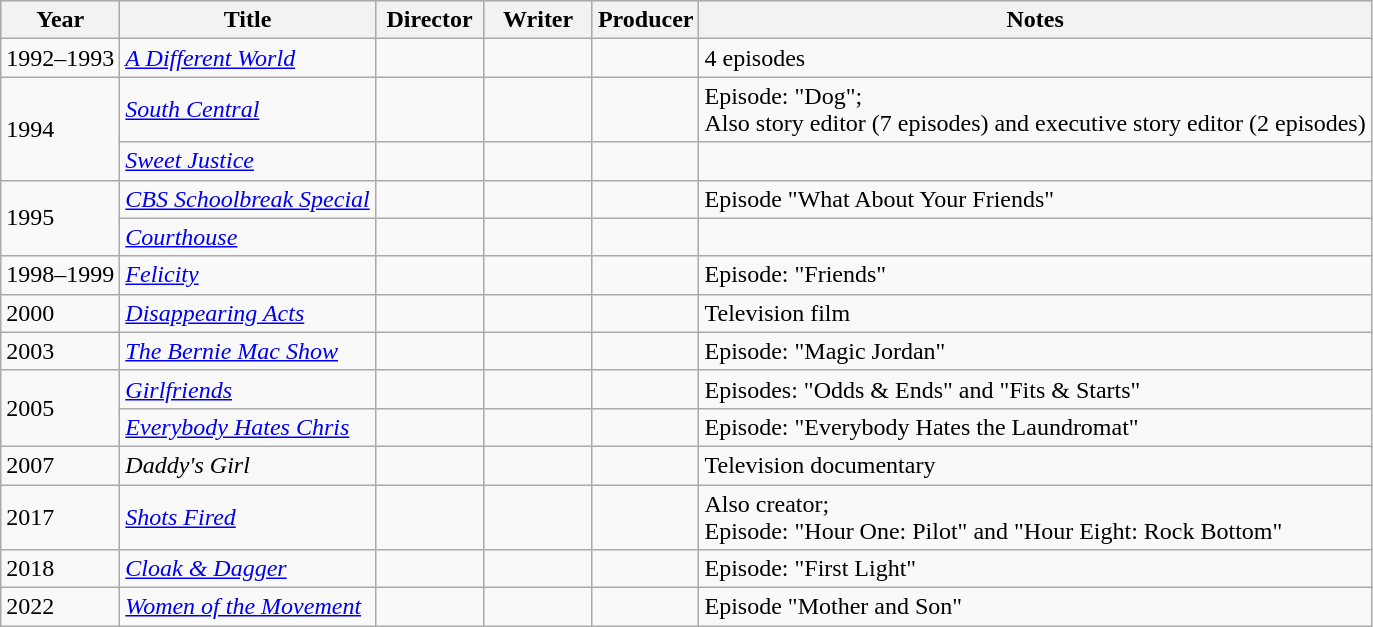<table class="wikitable">
<tr style="background:#ccc; text-align:center;">
<th>Year</th>
<th>Title</th>
<th width=65>Director</th>
<th width=65>Writer</th>
<th>Producer</th>
<th>Notes</th>
</tr>
<tr>
<td>1992–1993</td>
<td><em><a href='#'>A Different World</a></em></td>
<td></td>
<td></td>
<td></td>
<td>4 episodes</td>
</tr>
<tr>
<td rowspan=2>1994</td>
<td><em><a href='#'>South Central</a></em></td>
<td></td>
<td></td>
<td></td>
<td>Episode: "Dog";<br>Also story editor (7 episodes) and executive story editor (2 episodes)</td>
</tr>
<tr>
<td><em><a href='#'>Sweet Justice</a></em></td>
<td></td>
<td></td>
<td></td>
<td></td>
</tr>
<tr>
<td rowspan=2>1995</td>
<td><em><a href='#'>CBS Schoolbreak Special</a></em></td>
<td></td>
<td></td>
<td></td>
<td>Episode "What About Your Friends"</td>
</tr>
<tr>
<td><em><a href='#'>Courthouse</a></em></td>
<td></td>
<td></td>
<td></td>
<td></td>
</tr>
<tr>
<td>1998–1999</td>
<td><em><a href='#'>Felicity</a></em></td>
<td></td>
<td></td>
<td></td>
<td>Episode: "Friends"</td>
</tr>
<tr>
<td>2000</td>
<td><em><a href='#'>Disappearing Acts</a></em></td>
<td></td>
<td></td>
<td></td>
<td>Television film</td>
</tr>
<tr>
<td>2003</td>
<td><em><a href='#'>The Bernie Mac Show</a></em></td>
<td></td>
<td></td>
<td></td>
<td>Episode: "Magic Jordan"</td>
</tr>
<tr>
<td rowspan=2>2005</td>
<td><em><a href='#'>Girlfriends</a></em></td>
<td></td>
<td></td>
<td></td>
<td>Episodes: "Odds & Ends" and "Fits & Starts"</td>
</tr>
<tr>
<td><em><a href='#'>Everybody Hates Chris</a></em></td>
<td></td>
<td></td>
<td></td>
<td>Episode: "Everybody Hates the Laundromat"</td>
</tr>
<tr>
<td>2007</td>
<td><em>Daddy's Girl</em></td>
<td></td>
<td></td>
<td></td>
<td>Television documentary</td>
</tr>
<tr>
<td>2017</td>
<td><em><a href='#'>Shots Fired</a></em></td>
<td></td>
<td></td>
<td></td>
<td>Also creator;<br>Episode: "Hour One: Pilot" and "Hour Eight: Rock Bottom"</td>
</tr>
<tr>
<td>2018</td>
<td><em><a href='#'>Cloak & Dagger</a></em></td>
<td></td>
<td></td>
<td></td>
<td>Episode: "First Light"</td>
</tr>
<tr>
<td>2022</td>
<td><em><a href='#'>Women of the Movement</a></em></td>
<td></td>
<td></td>
<td></td>
<td>Episode "Mother and Son"</td>
</tr>
</table>
